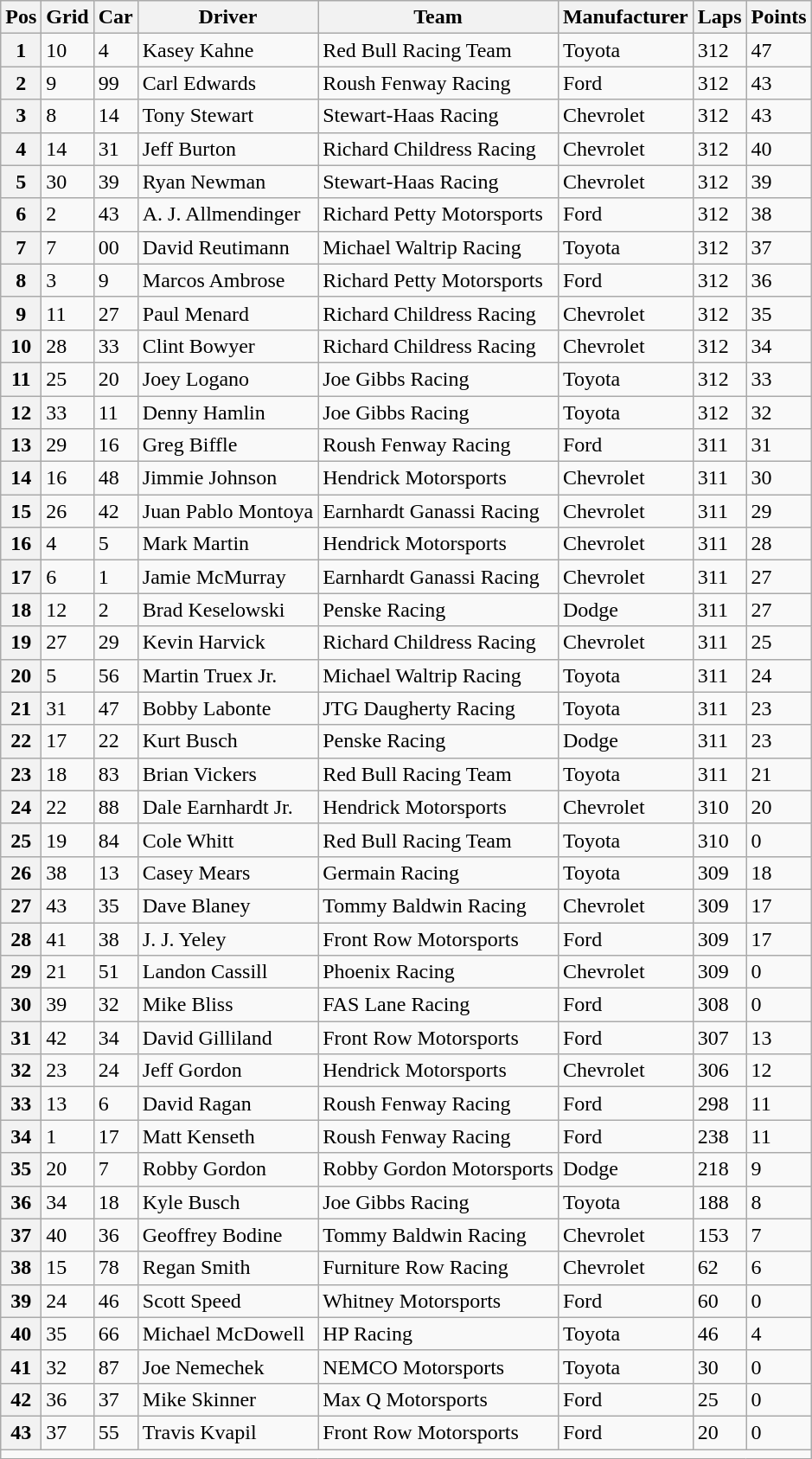<table class="sortable wikitable" border="1">
<tr>
<th scope="col">Pos</th>
<th scope="col">Grid</th>
<th scope="col">Car</th>
<th scope="col">Driver</th>
<th scope="col">Team</th>
<th scope="col">Manufacturer</th>
<th scope="col">Laps</th>
<th scope="col">Points</th>
</tr>
<tr>
<th scope="row">1</th>
<td>10</td>
<td>4</td>
<td>Kasey Kahne</td>
<td>Red Bull Racing Team</td>
<td>Toyota</td>
<td>312</td>
<td>47</td>
</tr>
<tr>
<th scope="row">2</th>
<td>9</td>
<td>99</td>
<td>Carl Edwards</td>
<td>Roush Fenway Racing</td>
<td>Ford</td>
<td>312</td>
<td>43</td>
</tr>
<tr>
<th scope="row">3</th>
<td>8</td>
<td>14</td>
<td>Tony Stewart</td>
<td>Stewart-Haas Racing</td>
<td>Chevrolet</td>
<td>312</td>
<td>43</td>
</tr>
<tr>
<th scope="row">4</th>
<td>14</td>
<td>31</td>
<td>Jeff Burton</td>
<td>Richard Childress Racing</td>
<td>Chevrolet</td>
<td>312</td>
<td>40</td>
</tr>
<tr>
<th scope="row">5</th>
<td>30</td>
<td>39</td>
<td>Ryan Newman</td>
<td>Stewart-Haas Racing</td>
<td>Chevrolet</td>
<td>312</td>
<td>39</td>
</tr>
<tr>
<th scope="row">6</th>
<td>2</td>
<td>43</td>
<td>A. J. Allmendinger</td>
<td>Richard Petty Motorsports</td>
<td>Ford</td>
<td>312</td>
<td>38</td>
</tr>
<tr>
<th scope="row">7</th>
<td>7</td>
<td>00</td>
<td>David Reutimann</td>
<td>Michael Waltrip Racing</td>
<td>Toyota</td>
<td>312</td>
<td>37</td>
</tr>
<tr>
<th scope="row">8</th>
<td>3</td>
<td>9</td>
<td>Marcos Ambrose</td>
<td>Richard Petty Motorsports</td>
<td>Ford</td>
<td>312</td>
<td>36</td>
</tr>
<tr>
<th scope="row">9</th>
<td>11</td>
<td>27</td>
<td>Paul Menard</td>
<td>Richard Childress Racing</td>
<td>Chevrolet</td>
<td>312</td>
<td>35</td>
</tr>
<tr>
<th scope="row">10</th>
<td>28</td>
<td>33</td>
<td>Clint Bowyer</td>
<td>Richard Childress Racing</td>
<td>Chevrolet</td>
<td>312</td>
<td>34</td>
</tr>
<tr>
<th scope="row">11</th>
<td>25</td>
<td>20</td>
<td>Joey Logano</td>
<td>Joe Gibbs Racing</td>
<td>Toyota</td>
<td>312</td>
<td>33</td>
</tr>
<tr>
<th scope="row">12</th>
<td>33</td>
<td>11</td>
<td>Denny Hamlin</td>
<td>Joe Gibbs Racing</td>
<td>Toyota</td>
<td>312</td>
<td>32</td>
</tr>
<tr>
<th scope="row">13</th>
<td>29</td>
<td>16</td>
<td>Greg Biffle</td>
<td>Roush Fenway Racing</td>
<td>Ford</td>
<td>311</td>
<td>31</td>
</tr>
<tr>
<th scope="row">14</th>
<td>16</td>
<td>48</td>
<td>Jimmie Johnson</td>
<td>Hendrick Motorsports</td>
<td>Chevrolet</td>
<td>311</td>
<td>30</td>
</tr>
<tr>
<th scope="row">15</th>
<td>26</td>
<td>42</td>
<td>Juan Pablo Montoya</td>
<td>Earnhardt Ganassi Racing</td>
<td>Chevrolet</td>
<td>311</td>
<td>29</td>
</tr>
<tr>
<th scope="row">16</th>
<td>4</td>
<td>5</td>
<td>Mark Martin</td>
<td>Hendrick Motorsports</td>
<td>Chevrolet</td>
<td>311</td>
<td>28</td>
</tr>
<tr>
<th scope="row">17</th>
<td>6</td>
<td>1</td>
<td>Jamie McMurray</td>
<td>Earnhardt Ganassi Racing</td>
<td>Chevrolet</td>
<td>311</td>
<td>27</td>
</tr>
<tr>
<th scope="row">18</th>
<td>12</td>
<td>2</td>
<td>Brad Keselowski</td>
<td>Penske Racing</td>
<td>Dodge</td>
<td>311</td>
<td>27</td>
</tr>
<tr>
<th scope="row">19</th>
<td>27</td>
<td>29</td>
<td>Kevin Harvick</td>
<td>Richard Childress Racing</td>
<td>Chevrolet</td>
<td>311</td>
<td>25</td>
</tr>
<tr>
<th scope="row">20</th>
<td>5</td>
<td>56</td>
<td>Martin Truex Jr.</td>
<td>Michael Waltrip Racing</td>
<td>Toyota</td>
<td>311</td>
<td>24</td>
</tr>
<tr>
<th scope="row">21</th>
<td>31</td>
<td>47</td>
<td>Bobby Labonte</td>
<td>JTG Daugherty Racing</td>
<td>Toyota</td>
<td>311</td>
<td>23</td>
</tr>
<tr>
<th scope="row">22</th>
<td>17</td>
<td>22</td>
<td>Kurt Busch</td>
<td>Penske Racing</td>
<td>Dodge</td>
<td>311</td>
<td>23</td>
</tr>
<tr>
<th scope="row">23</th>
<td>18</td>
<td>83</td>
<td>Brian Vickers</td>
<td>Red Bull Racing Team</td>
<td>Toyota</td>
<td>311</td>
<td>21</td>
</tr>
<tr>
<th scope="row">24</th>
<td>22</td>
<td>88</td>
<td>Dale Earnhardt Jr.</td>
<td>Hendrick Motorsports</td>
<td>Chevrolet</td>
<td>310</td>
<td>20</td>
</tr>
<tr>
<th scope="row">25</th>
<td>19</td>
<td>84</td>
<td>Cole Whitt</td>
<td>Red Bull Racing Team</td>
<td>Toyota</td>
<td>310</td>
<td>0</td>
</tr>
<tr>
<th scope="row">26</th>
<td>38</td>
<td>13</td>
<td>Casey Mears</td>
<td>Germain Racing</td>
<td>Toyota</td>
<td>309</td>
<td>18</td>
</tr>
<tr>
<th scope="row">27</th>
<td>43</td>
<td>35</td>
<td>Dave Blaney</td>
<td>Tommy Baldwin Racing</td>
<td>Chevrolet</td>
<td>309</td>
<td>17</td>
</tr>
<tr>
<th scope="row">28</th>
<td>41</td>
<td>38</td>
<td>J. J. Yeley</td>
<td>Front Row Motorsports</td>
<td>Ford</td>
<td>309</td>
<td>17</td>
</tr>
<tr>
<th scope="row">29</th>
<td>21</td>
<td>51</td>
<td>Landon Cassill</td>
<td>Phoenix Racing</td>
<td>Chevrolet</td>
<td>309</td>
<td>0</td>
</tr>
<tr>
<th scope="row">30</th>
<td>39</td>
<td>32</td>
<td>Mike Bliss</td>
<td>FAS Lane Racing</td>
<td>Ford</td>
<td>308</td>
<td>0</td>
</tr>
<tr>
<th scope="row">31</th>
<td>42</td>
<td>34</td>
<td>David Gilliland</td>
<td>Front Row Motorsports</td>
<td>Ford</td>
<td>307</td>
<td>13</td>
</tr>
<tr>
<th scope="row">32</th>
<td>23</td>
<td>24</td>
<td>Jeff Gordon</td>
<td>Hendrick Motorsports</td>
<td>Chevrolet</td>
<td>306</td>
<td>12</td>
</tr>
<tr>
<th scope="row">33</th>
<td>13</td>
<td>6</td>
<td>David Ragan</td>
<td>Roush Fenway Racing</td>
<td>Ford</td>
<td>298</td>
<td>11</td>
</tr>
<tr>
<th scope="row">34</th>
<td>1</td>
<td>17</td>
<td>Matt Kenseth</td>
<td>Roush Fenway Racing</td>
<td>Ford</td>
<td>238</td>
<td>11</td>
</tr>
<tr>
<th scope="row">35</th>
<td>20</td>
<td>7</td>
<td>Robby Gordon</td>
<td>Robby Gordon Motorsports</td>
<td>Dodge</td>
<td>218</td>
<td>9</td>
</tr>
<tr>
<th scope="row">36</th>
<td>34</td>
<td>18</td>
<td>Kyle Busch</td>
<td>Joe Gibbs Racing</td>
<td>Toyota</td>
<td>188</td>
<td>8</td>
</tr>
<tr>
<th scope="row">37</th>
<td>40</td>
<td>36</td>
<td>Geoffrey Bodine</td>
<td>Tommy Baldwin Racing</td>
<td>Chevrolet</td>
<td>153</td>
<td>7</td>
</tr>
<tr>
<th scope="row">38</th>
<td>15</td>
<td>78</td>
<td>Regan Smith</td>
<td>Furniture Row Racing</td>
<td>Chevrolet</td>
<td>62</td>
<td>6</td>
</tr>
<tr>
<th scope="row">39</th>
<td>24</td>
<td>46</td>
<td>Scott Speed</td>
<td>Whitney Motorsports</td>
<td>Ford</td>
<td>60</td>
<td>0</td>
</tr>
<tr>
<th scope="row">40</th>
<td>35</td>
<td>66</td>
<td>Michael McDowell</td>
<td>HP Racing</td>
<td>Toyota</td>
<td>46</td>
<td>4</td>
</tr>
<tr>
<th scope="row">41</th>
<td>32</td>
<td>87</td>
<td>Joe Nemechek</td>
<td>NEMCO Motorsports</td>
<td>Toyota</td>
<td>30</td>
<td>0</td>
</tr>
<tr>
<th scope="row">42</th>
<td>36</td>
<td>37</td>
<td>Mike Skinner</td>
<td>Max Q Motorsports</td>
<td>Ford</td>
<td>25</td>
<td>0</td>
</tr>
<tr>
<th scope="row">43</th>
<td>37</td>
<td>55</td>
<td>Travis Kvapil</td>
<td>Front Row Motorsports</td>
<td>Ford</td>
<td>20</td>
<td>0</td>
</tr>
<tr class="sortbottom">
<td colspan="8"></td>
</tr>
</table>
